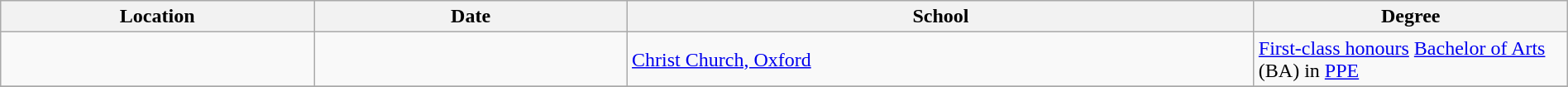<table class="wikitable" style="width:100%;">
<tr>
<th style="width:20%;">Location</th>
<th style="width:20%;">Date</th>
<th style="width:40%;">School</th>
<th style="width:20%;">Degree</th>
</tr>
<tr>
<td></td>
<td></td>
<td><a href='#'>Christ Church, Oxford</a></td>
<td><a href='#'>First-class honours</a> <a href='#'>Bachelor of Arts</a> (BA) in <a href='#'>PPE</a></td>
</tr>
<tr>
</tr>
</table>
